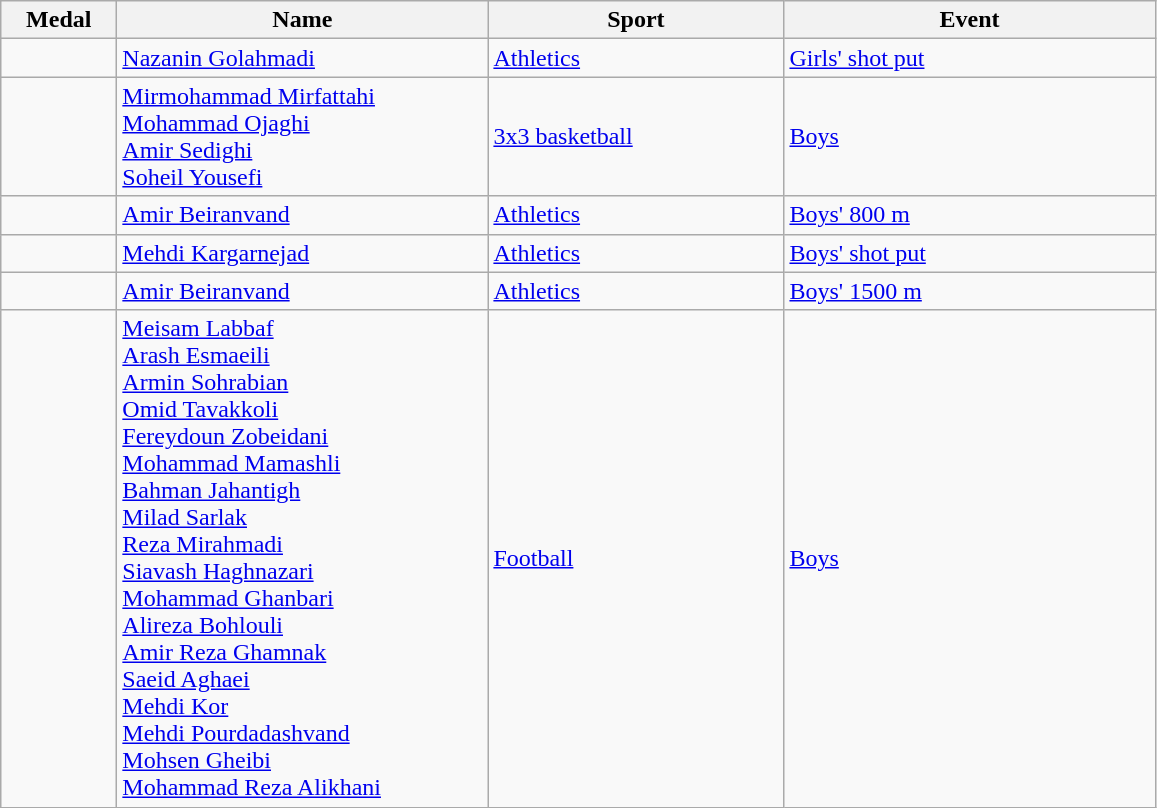<table class="wikitable sortable" style="text-align:left;">
<tr>
<th width="70">Medal</th>
<th width="240">Name</th>
<th width="190">Sport</th>
<th width="240">Event</th>
</tr>
<tr>
<td></td>
<td><a href='#'>Nazanin Golahmadi</a></td>
<td><a href='#'>Athletics</a></td>
<td><a href='#'>Girls' shot put</a></td>
</tr>
<tr>
<td></td>
<td><a href='#'>Mirmohammad Mirfattahi</a><br><a href='#'>Mohammad Ojaghi</a><br><a href='#'>Amir Sedighi</a><br><a href='#'>Soheil Yousefi</a></td>
<td><a href='#'>3x3 basketball</a></td>
<td><a href='#'>Boys</a></td>
</tr>
<tr>
<td></td>
<td><a href='#'>Amir Beiranvand</a></td>
<td><a href='#'>Athletics</a></td>
<td><a href='#'>Boys' 800 m</a></td>
</tr>
<tr>
<td></td>
<td><a href='#'>Mehdi Kargarnejad</a></td>
<td><a href='#'>Athletics</a></td>
<td><a href='#'>Boys' shot put</a></td>
</tr>
<tr>
<td></td>
<td><a href='#'>Amir Beiranvand</a></td>
<td><a href='#'>Athletics</a></td>
<td><a href='#'>Boys' 1500 m</a></td>
</tr>
<tr>
<td></td>
<td><a href='#'>Meisam Labbaf</a><br><a href='#'>Arash Esmaeili</a><br><a href='#'>Armin Sohrabian</a><br><a href='#'>Omid Tavakkoli</a><br><a href='#'>Fereydoun Zobeidani</a><br><a href='#'>Mohammad Mamashli</a><br><a href='#'>Bahman Jahantigh</a><br><a href='#'>Milad Sarlak</a><br><a href='#'>Reza Mirahmadi</a><br><a href='#'>Siavash Haghnazari</a><br><a href='#'>Mohammad Ghanbari</a><br><a href='#'>Alireza Bohlouli</a><br><a href='#'>Amir Reza Ghamnak</a><br><a href='#'>Saeid Aghaei</a><br><a href='#'>Mehdi Kor</a><br><a href='#'>Mehdi Pourdadashvand</a><br><a href='#'>Mohsen Gheibi</a><br><a href='#'>Mohammad Reza Alikhani</a></td>
<td><a href='#'>Football</a></td>
<td><a href='#'>Boys</a></td>
</tr>
</table>
